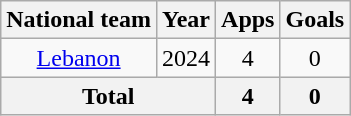<table class="wikitable" style="text-align:center">
<tr>
<th>National team</th>
<th>Year</th>
<th>Apps</th>
<th>Goals</th>
</tr>
<tr>
<td rowspan="1"><a href='#'>Lebanon</a></td>
<td>2024</td>
<td>4</td>
<td>0</td>
</tr>
<tr>
<th colspan="2">Total</th>
<th>4</th>
<th>0</th>
</tr>
</table>
